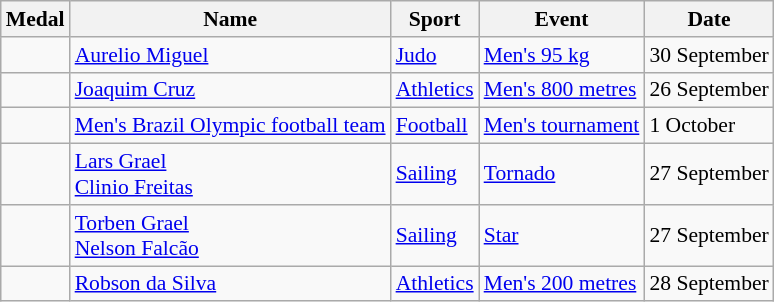<table class="wikitable sortable" style="font-size: 90%;">
<tr>
<th>Medal</th>
<th>Name</th>
<th>Sport</th>
<th>Event</th>
<th>Date</th>
</tr>
<tr>
<td></td>
<td><a href='#'>Aurelio Miguel</a></td>
<td><a href='#'>Judo</a></td>
<td><a href='#'>Men's 95 kg</a></td>
<td>30 September</td>
</tr>
<tr>
<td></td>
<td><a href='#'>Joaquim Cruz</a></td>
<td><a href='#'>Athletics</a></td>
<td><a href='#'>Men's 800 metres</a></td>
<td>26 September</td>
</tr>
<tr>
<td></td>
<td><a href='#'>Men's Brazil Olympic football team</a><br></td>
<td><a href='#'>Football</a></td>
<td><a href='#'>Men's tournament</a></td>
<td>1 October</td>
</tr>
<tr>
<td></td>
<td><a href='#'>Lars Grael</a><br><a href='#'>Clinio Freitas</a></td>
<td><a href='#'>Sailing</a></td>
<td><a href='#'>Tornado</a></td>
<td>27 September</td>
</tr>
<tr>
<td></td>
<td><a href='#'>Torben Grael</a><br><a href='#'>Nelson Falcão</a></td>
<td><a href='#'>Sailing</a></td>
<td><a href='#'>Star</a></td>
<td>27 September</td>
</tr>
<tr>
<td></td>
<td><a href='#'>Robson da Silva</a></td>
<td><a href='#'>Athletics</a></td>
<td><a href='#'>Men's 200 metres</a></td>
<td>28 September</td>
</tr>
</table>
